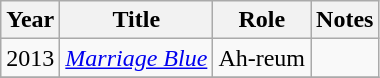<table class="wikitable">
<tr>
<th>Year</th>
<th>Title</th>
<th>Role</th>
<th>Notes</th>
</tr>
<tr>
<td>2013</td>
<td><em><a href='#'>Marriage Blue</a></em></td>
<td>Ah-reum</td>
<td></td>
</tr>
<tr>
</tr>
</table>
